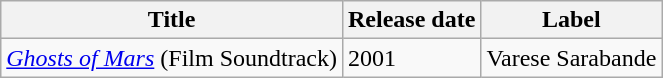<table class="wikitable">
<tr>
<th>Title</th>
<th>Release date</th>
<th>Label</th>
</tr>
<tr>
<td><em><a href='#'>Ghosts of Mars</a></em> (Film Soundtrack)</td>
<td>2001</td>
<td>Varese Sarabande</td>
</tr>
</table>
